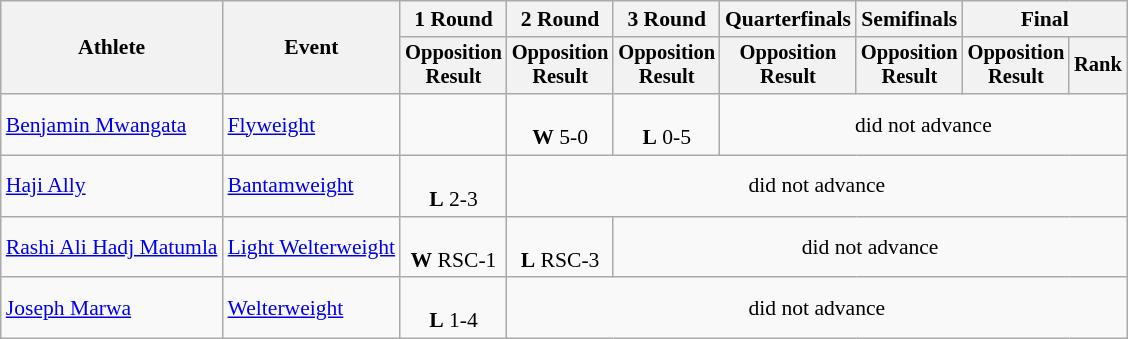<table class="wikitable" style="font-size:90%">
<tr>
<th rowspan="2">Athlete</th>
<th rowspan="2">Event</th>
<th>1 Round</th>
<th>2 Round</th>
<th>3 Round</th>
<th>Quarterfinals</th>
<th>Semifinals</th>
<th colspan=2>Final</th>
</tr>
<tr style="font-size:95%">
<th>Opposition<br>Result</th>
<th>Opposition<br>Result</th>
<th>Opposition<br>Result</th>
<th>Opposition<br>Result</th>
<th>Opposition<br>Result</th>
<th>Opposition<br>Result</th>
<th>Rank</th>
</tr>
<tr align=center>
<td align=left><a href='#'>Benjamin Mwangata</a></td>
<td align=left><a href='#'>Flyweight</a></td>
<td></td>
<td><br><strong>W</strong> 5-0</td>
<td><br><strong>L</strong> 0-5</td>
<td colspan=4>did not advance</td>
</tr>
<tr align=center>
<td align=left><a href='#'>Haji Ally</a></td>
<td align=left><a href='#'>Bantamweight</a></td>
<td><br><strong>L</strong> 2-3</td>
<td colspan=6>did not advance</td>
</tr>
<tr align=center>
<td align=left><a href='#'>Rashi Ali Hadj Matumla</a></td>
<td align=left><a href='#'>Light Welterweight</a></td>
<td><br><strong>W</strong> RSC-1</td>
<td><br><strong>L</strong> RSC-3</td>
<td colspan=5>did not advance</td>
</tr>
<tr align=center>
<td align=left><a href='#'>Joseph Marwa</a></td>
<td align=left><a href='#'>Welterweight</a></td>
<td><br><strong>L</strong> 1-4</td>
<td colspan=6>did not advance</td>
</tr>
</table>
